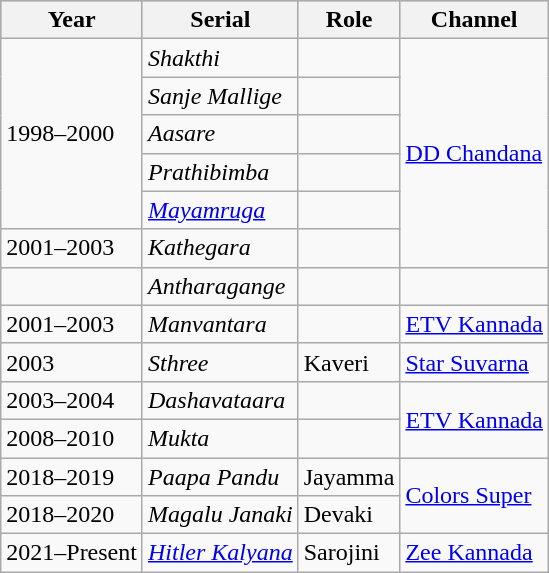<table class="wikitable">
<tr style="background:#b0c4de; text-align:center;">
<th>Year</th>
<th>Serial</th>
<th>Role</th>
<th>Channel</th>
</tr>
<tr>
<td rowspan=5>1998–2000</td>
<td><em>Shakthi</em></td>
<td></td>
<td rowspan=6><a href='#'>DD Chandana</a></td>
</tr>
<tr>
<td><em>Sanje Mallige</em></td>
<td></td>
</tr>
<tr>
<td><em>Aasare</em></td>
<td></td>
</tr>
<tr>
<td><em>Prathibimba</em></td>
<td></td>
</tr>
<tr>
<td><em><a href='#'>Mayamruga</a></em></td>
<td></td>
</tr>
<tr>
<td>2001–2003</td>
<td><em>Kathegara</em></td>
<td></td>
</tr>
<tr>
<td></td>
<td><em>Antharagange</em></td>
<td></td>
<td></td>
</tr>
<tr>
<td>2001–2003</td>
<td><em>Manvantara</em></td>
<td></td>
<td><a href='#'>ETV Kannada</a></td>
</tr>
<tr>
<td>2003</td>
<td><em>Sthree</em></td>
<td>Kaveri</td>
<td><a href='#'>Star Suvarna</a></td>
</tr>
<tr>
<td>2003–2004</td>
<td><em>Dashavataara</em></td>
<td></td>
<td rowspan=2><a href='#'>ETV Kannada</a></td>
</tr>
<tr>
<td>2008–2010</td>
<td><em>Mukta</em></td>
<td></td>
</tr>
<tr>
<td>2018–2019</td>
<td><em>Paapa Pandu</em></td>
<td>Jayamma</td>
<td rowspan=2><a href='#'>Colors Super</a></td>
</tr>
<tr>
<td>2018–2020</td>
<td><em>Magalu Janaki</em></td>
<td>Devaki</td>
</tr>
<tr>
<td>2021–Present</td>
<td><em><a href='#'>Hitler Kalyana</a></em></td>
<td>Sarojini</td>
<td><a href='#'>Zee Kannada</a></td>
</tr>
</table>
